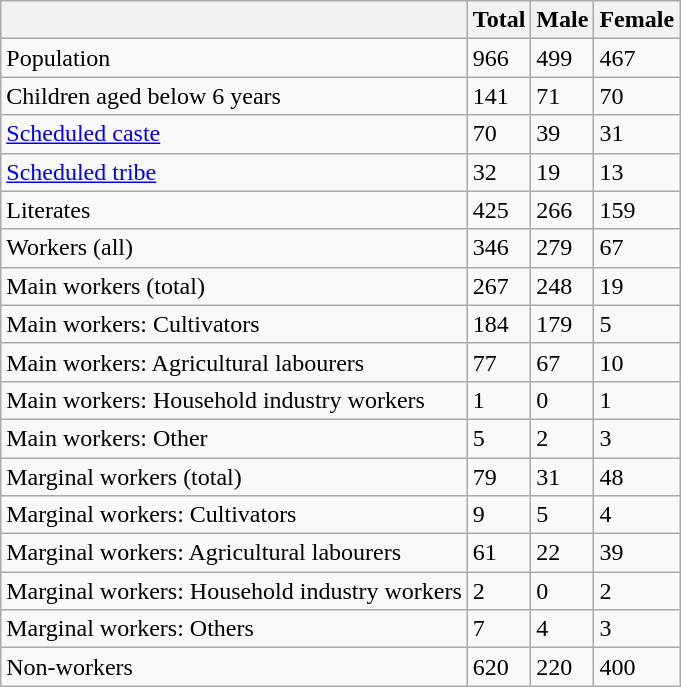<table class="wikitable sortable">
<tr>
<th></th>
<th>Total</th>
<th>Male</th>
<th>Female</th>
</tr>
<tr>
<td>Population</td>
<td>966</td>
<td>499</td>
<td>467</td>
</tr>
<tr>
<td>Children aged below 6 years</td>
<td>141</td>
<td>71</td>
<td>70</td>
</tr>
<tr>
<td><a href='#'>Scheduled caste</a></td>
<td>70</td>
<td>39</td>
<td>31</td>
</tr>
<tr>
<td><a href='#'>Scheduled tribe</a></td>
<td>32</td>
<td>19</td>
<td>13</td>
</tr>
<tr>
<td>Literates</td>
<td>425</td>
<td>266</td>
<td>159</td>
</tr>
<tr>
<td>Workers (all)</td>
<td>346</td>
<td>279</td>
<td>67</td>
</tr>
<tr>
<td>Main workers (total)</td>
<td>267</td>
<td>248</td>
<td>19</td>
</tr>
<tr>
<td>Main workers: Cultivators</td>
<td>184</td>
<td>179</td>
<td>5</td>
</tr>
<tr>
<td>Main workers: Agricultural labourers</td>
<td>77</td>
<td>67</td>
<td>10</td>
</tr>
<tr>
<td>Main workers: Household industry workers</td>
<td>1</td>
<td>0</td>
<td>1</td>
</tr>
<tr>
<td>Main workers: Other</td>
<td>5</td>
<td>2</td>
<td>3</td>
</tr>
<tr>
<td>Marginal workers (total)</td>
<td>79</td>
<td>31</td>
<td>48</td>
</tr>
<tr>
<td>Marginal workers: Cultivators</td>
<td>9</td>
<td>5</td>
<td>4</td>
</tr>
<tr>
<td>Marginal workers: Agricultural labourers</td>
<td>61</td>
<td>22</td>
<td>39</td>
</tr>
<tr>
<td>Marginal workers: Household industry workers</td>
<td>2</td>
<td>0</td>
<td>2</td>
</tr>
<tr>
<td>Marginal workers: Others</td>
<td>7</td>
<td>4</td>
<td>3</td>
</tr>
<tr>
<td>Non-workers</td>
<td>620</td>
<td>220</td>
<td>400</td>
</tr>
</table>
